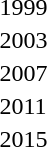<table>
<tr>
<td>1999</td>
<td></td>
<td></td>
<td><br></td>
</tr>
<tr>
<td>2003</td>
<td></td>
<td></td>
<td><br></td>
</tr>
<tr>
<td rowspan=1>2007</td>
<td></td>
<td></td>
<td><br></td>
</tr>
<tr>
<td rowspan=2>2011<br></td>
<td rowspan=2></td>
<td rowspan=2></td>
<td></td>
</tr>
<tr>
<td></td>
</tr>
<tr>
<td rowspan=2>2015<br></td>
<td rowspan=2></td>
<td rowspan=2></td>
<td></td>
</tr>
<tr>
<td></td>
</tr>
</table>
